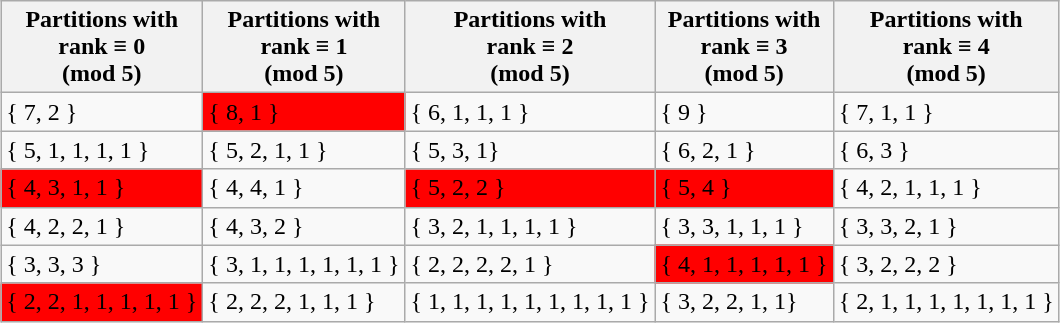<table class="wikitable" style="margin: 1em auto;">
<tr>
<th>Partitions with <br> rank ≡ 0 <br> (mod 5)</th>
<th>Partitions with <br>  rank ≡ 1<br> (mod 5)</th>
<th>Partitions with <br>  rank ≡ 2 <br>(mod 5)</th>
<th>Partitions with <br>  rank ≡ 3 <br>(mod 5)</th>
<th>Partitions with <br>  rank ≡ 4 <br>(mod 5)</th>
</tr>
<tr>
<td>{ 7, 2 }</td>
<td bgcolor="red">{ 8, 1 }</td>
<td>{ 6, 1, 1, 1 }</td>
<td>{ 9 }</td>
<td>{ 7, 1, 1 }</td>
</tr>
<tr>
<td>{ 5, 1, 1, 1, 1 }</td>
<td>{ 5, 2, 1, 1 }</td>
<td>{ 5, 3, 1}</td>
<td>{ 6, 2, 1 }</td>
<td>{ 6, 3 }</td>
</tr>
<tr>
<td bgcolor="red">{ 4, 3, 1, 1 }</td>
<td>{ 4, 4, 1 }</td>
<td bgcolor="red">{ 5, 2, 2 }</td>
<td bgcolor="red">{ 5, 4 }</td>
<td>{ 4, 2, 1, 1, 1 }</td>
</tr>
<tr>
<td>{ 4, 2, 2, 1 }</td>
<td>{ 4, 3, 2 }</td>
<td>{ 3, 2, 1, 1, 1, 1 }</td>
<td>{ 3, 3, 1, 1, 1 }</td>
<td>{ 3, 3, 2, 1 }</td>
</tr>
<tr>
<td>{ 3, 3, 3 }</td>
<td>{ 3, 1, 1, 1, 1, 1, 1 }</td>
<td>{ 2, 2, 2, 2, 1 }</td>
<td bgcolor="red">{ 4, 1, 1, 1, 1, 1 }</td>
<td>{ 3, 2, 2, 2 }</td>
</tr>
<tr>
<td bgcolor="red">{ 2, 2, 1, 1, 1, 1, 1 }</td>
<td>{ 2, 2, 2, 1, 1, 1 }</td>
<td>{ 1, 1, 1, 1, 1, 1, 1, 1, 1 }</td>
<td>{ 3, 2, 2, 1, 1}</td>
<td>{ 2, 1, 1, 1, 1, 1, 1, 1 }</td>
</tr>
</table>
